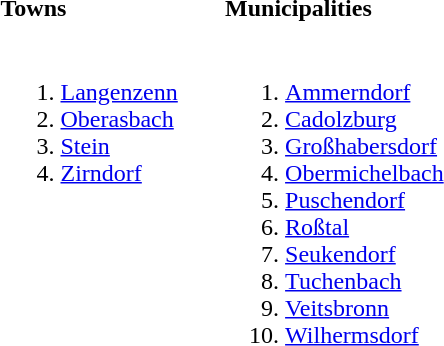<table>
<tr>
<th align=left width=50%>Towns</th>
<th align=left width=50%>Municipalities</th>
</tr>
<tr valign=top>
<td><br><ol><li><a href='#'>Langenzenn</a></li><li><a href='#'>Oberasbach</a></li><li><a href='#'>Stein</a></li><li><a href='#'>Zirndorf</a></li></ol></td>
<td><br><ol><li><a href='#'>Ammerndorf</a></li><li><a href='#'>Cadolzburg</a></li><li><a href='#'>Großhabersdorf</a></li><li><a href='#'>Obermichelbach</a></li><li><a href='#'>Puschendorf</a></li><li><a href='#'>Roßtal</a></li><li><a href='#'>Seukendorf</a></li><li><a href='#'>Tuchenbach</a></li><li><a href='#'>Veitsbronn</a></li><li><a href='#'>Wilhermsdorf</a></li></ol></td>
</tr>
</table>
